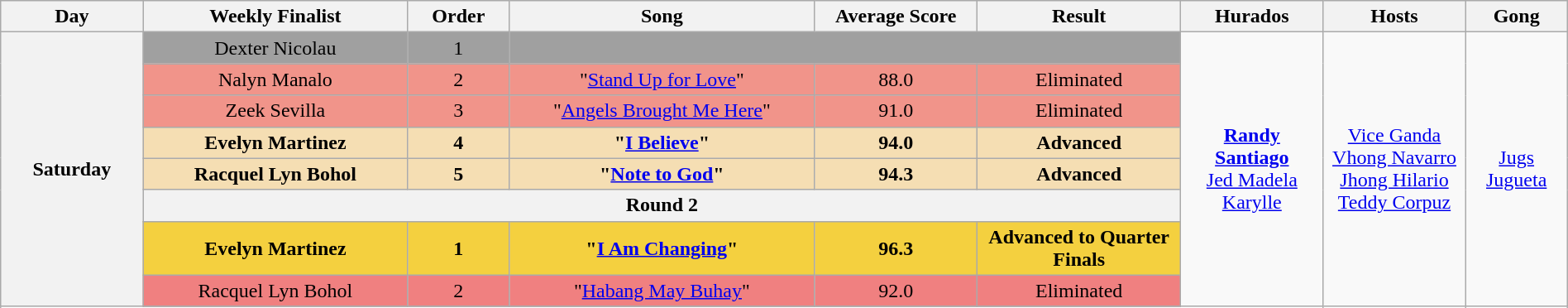<table class="wikitable mw-collapsible mw-collapsed" style="text-align:center; width:100%">
<tr>
<th width="07%">Day</th>
<th width="13%">Weekly Finalist</th>
<th width="05%">Order</th>
<th width="15%">Song</th>
<th width="08%">Average Score</th>
<th width="10%">Result</th>
<th width="07%">Hurados</th>
<th width="07%">Hosts</th>
<th width="05%">Gong</th>
</tr>
<tr>
<th rowspan="9">Saturday<br><small></small></th>
<td style="background-color:#a0a0a0;">Dexter Nicolau</td>
<td style="background-color:#a0a0a0;">1</td>
<td colspan="3" style="background-color:#a0a0a0;"></td>
<td rowspan="9"><strong><a href='#'>Randy Santiago</a></strong> <br> <a href='#'>Jed Madela</a> <br> <a href='#'>Karylle</a></td>
<td rowspan="9"><a href='#'>Vice Ganda</a> <br> <a href='#'>Vhong Navarro</a> <br> <a href='#'>Jhong Hilario</a> <br> <a href='#'>Teddy Corpuz</a></td>
<td rowspan="9"><a href='#'>Jugs Jugueta</a></td>
</tr>
<tr>
<td style="background-color:#F1948A;">Nalyn Manalo</td>
<td style="background-color:#F1948A;">2</td>
<td style="background-color:#F1948A;">"<a href='#'>Stand Up for Love</a>"</td>
<td style="background-color:#F1948A;">88.0</td>
<td style="background-color:#F1948A;">Eliminated</td>
</tr>
<tr>
<td style="background-color:#F1948A;">Zeek Sevilla</td>
<td style="background-color:#F1948A;">3</td>
<td style="background-color:#F1948A;">"<a href='#'>Angels Brought Me Here</a>"</td>
<td style="background-color:#F1948A;">91.0</td>
<td style="background-color:#F1948A;">Eliminated</td>
</tr>
<tr>
<td style="background-color:#F5DEB3;"><strong>Evelyn Martinez</strong></td>
<td style="background-color:#F5DEB3;"><strong>4</strong></td>
<td style="background-color:#F5DEB3;"><strong>"<a href='#'>I Believe</a>"</strong></td>
<td style="background-color:#F5DEB3;"><strong>94.0</strong></td>
<td style="background-color:#F5DEB3;"><strong>Advanced</strong></td>
</tr>
<tr>
<td style="background-color:#F5DEB3;"><strong>Racquel Lyn Bohol</strong></td>
<td style="background-color:#F5DEB3;"><strong>5</strong></td>
<td style="background-color:#F5DEB3;"><strong>"<a href='#'>Note to God</a>"</strong></td>
<td style="background-color:#F5DEB3;"><strong>94.3</strong></td>
<td style="background-color:#F5DEB3;"><strong>Advanced</strong></td>
</tr>
<tr>
<th colspan="5">Round 2</th>
</tr>
<tr>
<td style="background-color:#F4D03F;"><strong>Evelyn Martinez</strong></td>
<td style="background-color:#F4D03F;"><strong>1</strong></td>
<td style="background-color:#F4D03F;"><strong>"<a href='#'>I Am Changing</a>"</strong></td>
<td style="background-color:#F4D03F;"><strong>96.3</strong></td>
<td style="background-color:#F4D03F;"><strong>Advanced to Quarter Finals</strong></td>
</tr>
<tr>
<td style="background-color:#F08080;">Racquel Lyn Bohol</td>
<td style="background-color:#F08080;">2</td>
<td style="background-color:#F08080;">"<a href='#'>Habang May Buhay</a>"</td>
<td style="background-color:#F08080;">92.0</td>
<td style="background-color:#F08080;">Eliminated</td>
</tr>
<tr>
</tr>
</table>
